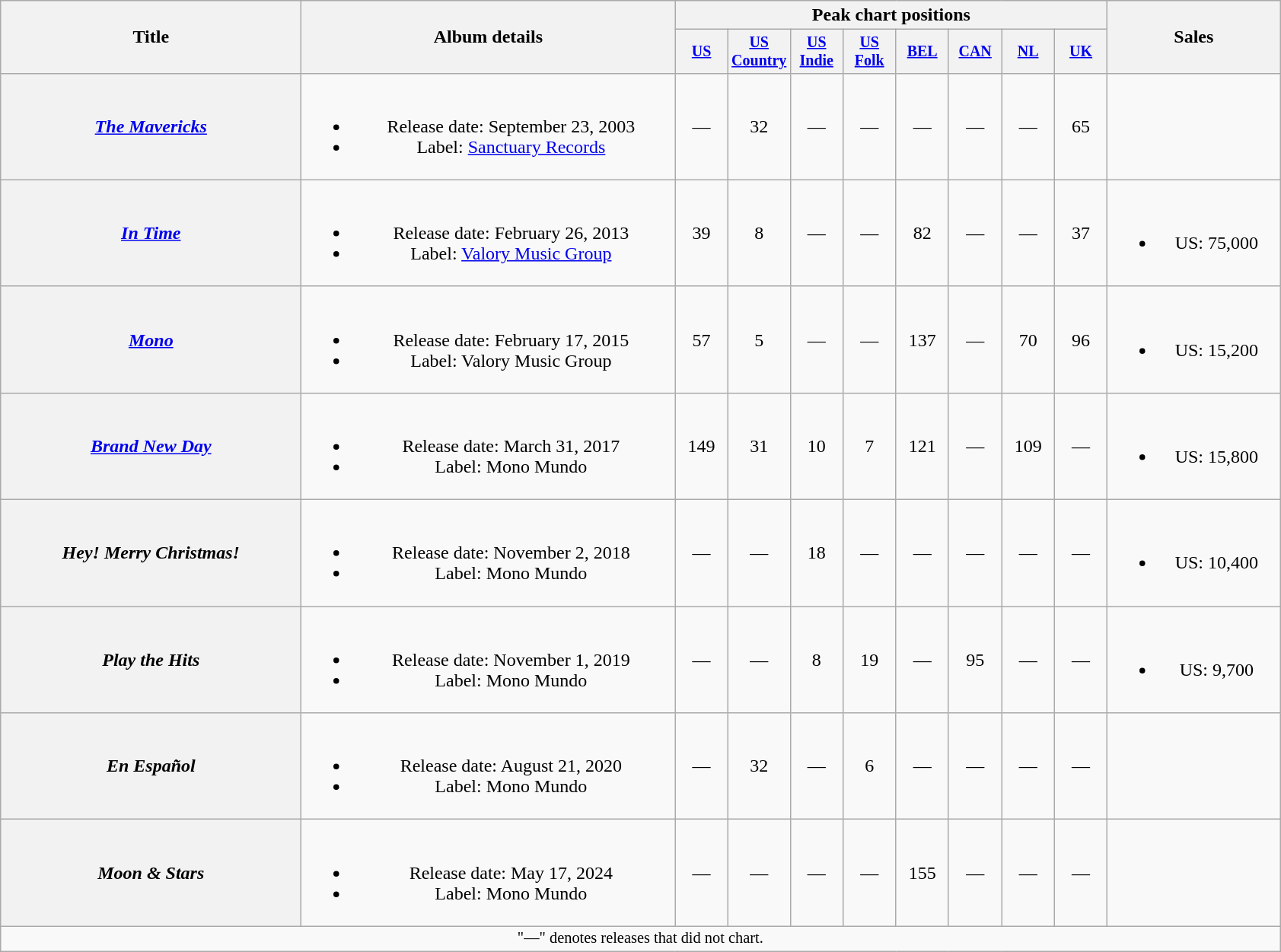<table class="wikitable plainrowheaders" style="text-align:center;">
<tr>
<th rowspan="2" style="width:16em;">Title</th>
<th rowspan="2" style="width:20em;">Album details</th>
<th colspan="8">Peak chart positions</th>
<th rowspan="2" style="width:9em;">Sales</th>
</tr>
<tr style="font-size:smaller;">
<th width="40"><a href='#'>US</a><br></th>
<th width="40"><a href='#'>US Country</a><br></th>
<th width="40"><a href='#'>US Indie</a><br></th>
<th width="40"><a href='#'>US Folk</a><br></th>
<th width="40"><a href='#'>BEL</a><br></th>
<th width="40"><a href='#'>CAN</a><br></th>
<th width="40"><a href='#'>NL</a><br></th>
<th width="40"><a href='#'>UK</a><br></th>
</tr>
<tr>
<th scope="row"><em><a href='#'>The Mavericks</a></em></th>
<td><br><ul><li>Release date: September 23, 2003</li><li>Label: <a href='#'>Sanctuary Records</a></li></ul></td>
<td>—</td>
<td>32</td>
<td>—</td>
<td>—</td>
<td>—</td>
<td>—</td>
<td>—</td>
<td>65</td>
<td></td>
</tr>
<tr>
<th scope="row"><em><a href='#'>In Time</a></em></th>
<td><br><ul><li>Release date: February 26, 2013</li><li>Label: <a href='#'>Valory Music Group</a></li></ul></td>
<td>39</td>
<td>8</td>
<td>—</td>
<td>—</td>
<td>82</td>
<td>—</td>
<td>—</td>
<td>37</td>
<td><br><ul><li>US: 75,000</li></ul></td>
</tr>
<tr>
<th scope="row"><em><a href='#'>Mono</a></em></th>
<td><br><ul><li>Release date: February 17, 2015</li><li>Label: Valory Music Group</li></ul></td>
<td>57</td>
<td>5</td>
<td>—</td>
<td>—</td>
<td>137</td>
<td>—</td>
<td>70</td>
<td>96</td>
<td><br><ul><li>US: 15,200</li></ul></td>
</tr>
<tr>
<th scope="row"><em><a href='#'>Brand New Day</a></em></th>
<td><br><ul><li>Release date: March 31, 2017</li><li>Label: Mono Mundo</li></ul></td>
<td>149</td>
<td>31</td>
<td>10</td>
<td>7</td>
<td>121</td>
<td>—</td>
<td>109</td>
<td>—</td>
<td><br><ul><li>US: 15,800</li></ul></td>
</tr>
<tr>
<th scope="row"><em>Hey! Merry Christmas!</em></th>
<td><br><ul><li>Release date: November 2, 2018</li><li>Label: Mono Mundo</li></ul></td>
<td>—</td>
<td>—</td>
<td>18</td>
<td>—</td>
<td>—</td>
<td>—</td>
<td>—</td>
<td>—</td>
<td><br><ul><li>US: 10,400</li></ul></td>
</tr>
<tr>
<th scope="row"><em>Play the Hits</em></th>
<td><br><ul><li>Release date: November 1, 2019</li><li>Label: Mono Mundo</li></ul></td>
<td>—</td>
<td>—</td>
<td>8</td>
<td>19</td>
<td>—</td>
<td>95</td>
<td>—</td>
<td>—</td>
<td><br><ul><li>US: 9,700</li></ul></td>
</tr>
<tr>
<th scope="row"><em>En Español</em></th>
<td><br><ul><li>Release date: August 21, 2020</li><li>Label: Mono Mundo</li></ul></td>
<td>—</td>
<td>32</td>
<td>—</td>
<td>6</td>
<td>—</td>
<td>—</td>
<td>—</td>
<td>—</td>
<td></td>
</tr>
<tr>
<th scope="row"><em>Moon & Stars</em></th>
<td><br><ul><li>Release date: May 17, 2024</li><li>Label: Mono Mundo</li></ul></td>
<td>—</td>
<td>—</td>
<td>—</td>
<td>—</td>
<td>155</td>
<td>—</td>
<td>—</td>
<td>—</td>
<td></td>
</tr>
<tr>
<td colspan="11" style="font-size:85%">"—" denotes releases that did not chart.</td>
</tr>
</table>
